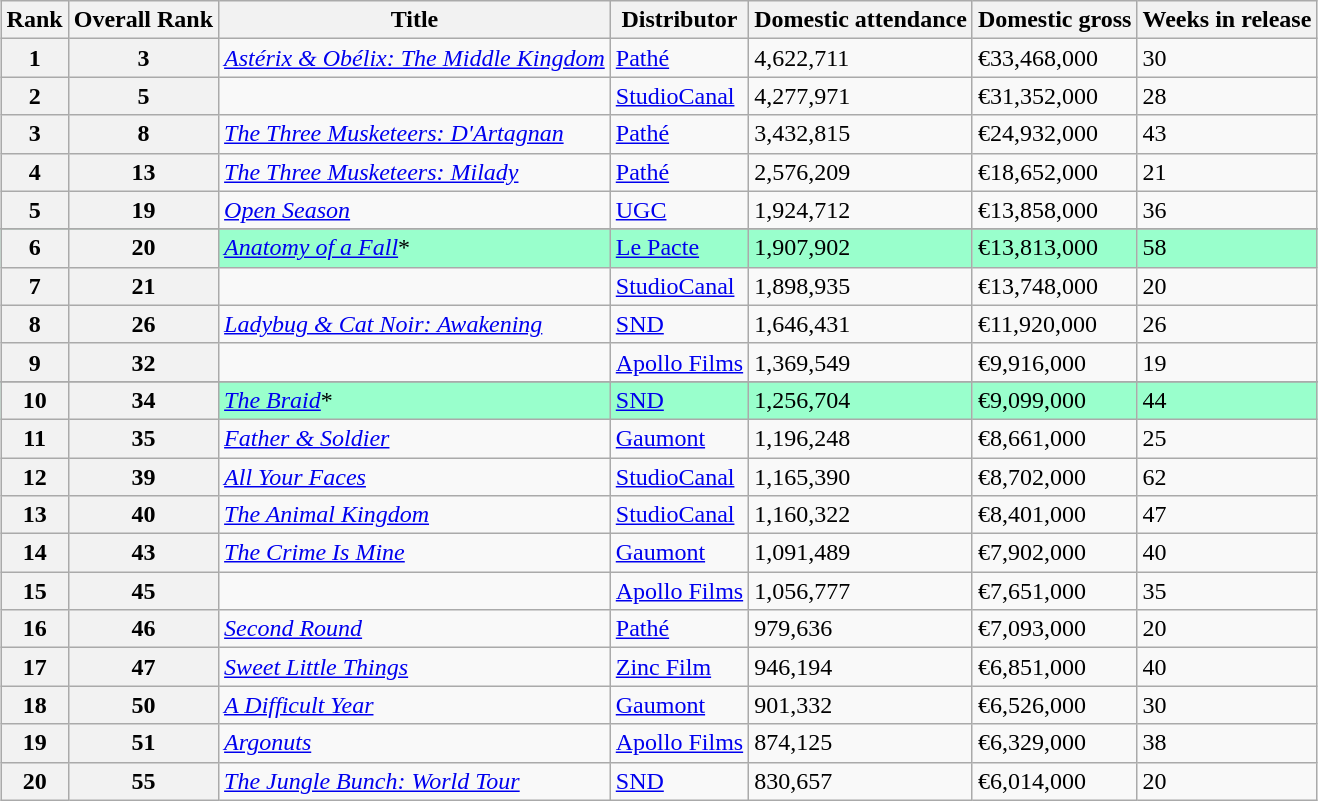<table class="wikitable sortable" style="margin:auto; margin:auto;">
<tr>
<th>Rank</th>
<th>Overall Rank</th>
<th>Title</th>
<th>Distributor</th>
<th>Domestic attendance</th>
<th>Domestic gross</th>
<th>Weeks in release</th>
</tr>
<tr>
<th style="text-align:center;">1</th>
<th style="text-align:center;">3</th>
<td><em><a href='#'>Astérix & Obélix: The Middle Kingdom</a></em></td>
<td><a href='#'>Pathé</a></td>
<td>4,622,711</td>
<td>€33,468,000</td>
<td>30</td>
</tr>
<tr>
<th style="text-align:center;">2</th>
<th style="text-align:center;">5</th>
<td><em></em></td>
<td><a href='#'>StudioCanal</a></td>
<td>4,277,971</td>
<td>€31,352,000</td>
<td>28</td>
</tr>
<tr>
<th style="text-align:center;">3</th>
<th style="text-align:center;">8</th>
<td><em><a href='#'>The Three Musketeers: D'Artagnan</a></em></td>
<td><a href='#'>Pathé</a></td>
<td>3,432,815</td>
<td>€24,932,000</td>
<td>43</td>
</tr>
<tr>
<th style="text-align:center;">4</th>
<th style="text-align:center;">13</th>
<td><em><a href='#'>The Three Musketeers: Milady</a></em></td>
<td><a href='#'>Pathé</a></td>
<td>2,576,209</td>
<td>€18,652,000</td>
<td>21</td>
</tr>
<tr>
<th style="text-align:center;">5</th>
<th style="text-align:center;">19</th>
<td><em><a href='#'>Open Season</a></em></td>
<td><a href='#'>UGC</a></td>
<td>1,924,712</td>
<td>€13,858,000</td>
<td>36</td>
</tr>
<tr>
</tr>
<tr style="background:#9fc;">
<th style="text-align:center;">6</th>
<th style="text-align:center;">20</th>
<td><em><a href='#'>Anatomy of a Fall</a></em>*</td>
<td><a href='#'>Le Pacte</a></td>
<td>1,907,902</td>
<td>€13,813,000</td>
<td>58</td>
</tr>
<tr>
<th style="text-align:center;">7</th>
<th style="text-align:center;">21</th>
<td><em></em></td>
<td><a href='#'>StudioCanal</a></td>
<td>1,898,935</td>
<td>€13,748,000</td>
<td>20</td>
</tr>
<tr>
<th style="text-align:center;">8</th>
<th style="text-align:center;">26</th>
<td><em><a href='#'>Ladybug & Cat Noir: Awakening</a></em></td>
<td><a href='#'>SND</a></td>
<td>1,646,431</td>
<td>€11,920,000</td>
<td>26</td>
</tr>
<tr>
<th style="text-align:center;">9</th>
<th style="text-align:center;">32</th>
<td><em></em></td>
<td><a href='#'>Apollo Films</a></td>
<td>1,369,549</td>
<td>€9,916,000</td>
<td>19</td>
</tr>
<tr>
</tr>
<tr style="background:#9fc;">
<th style="text-align:center;">10</th>
<th style="text-align:center;">34</th>
<td><em><a href='#'>The Braid</a></em>*</td>
<td><a href='#'>SND</a></td>
<td>1,256,704</td>
<td>€9,099,000</td>
<td>44</td>
</tr>
<tr>
<th style="text-align:center;">11</th>
<th style="text-align:center;">35</th>
<td><em><a href='#'>Father & Soldier</a></em></td>
<td><a href='#'>Gaumont</a></td>
<td>1,196,248</td>
<td>€8,661,000</td>
<td>25</td>
</tr>
<tr>
<th style="text-align:center;">12</th>
<th style="text-align:center;">39</th>
<td><em><a href='#'>All Your Faces</a></em></td>
<td><a href='#'>StudioCanal</a></td>
<td>1,165,390</td>
<td>€8,702,000</td>
<td>62</td>
</tr>
<tr>
<th style="text-align:center;">13</th>
<th style="text-align:center;">40</th>
<td><em><a href='#'>The Animal Kingdom</a></em></td>
<td><a href='#'>StudioCanal</a></td>
<td>1,160,322</td>
<td>€8,401,000</td>
<td>47</td>
</tr>
<tr>
<th style="text-align:center;">14</th>
<th style="text-align:center;">43</th>
<td><em><a href='#'>The Crime Is Mine</a></em></td>
<td><a href='#'>Gaumont</a></td>
<td>1,091,489</td>
<td>€7,902,000</td>
<td>40</td>
</tr>
<tr>
<th style="text-align:center;">15</th>
<th style="text-align:center;">45</th>
<td><em></em></td>
<td><a href='#'>Apollo Films</a></td>
<td>1,056,777</td>
<td>€7,651,000</td>
<td>35</td>
</tr>
<tr>
<th style="text-align:center;">16</th>
<th style="text-align:center;">46</th>
<td><em><a href='#'>Second Round</a></em></td>
<td><a href='#'>Pathé</a></td>
<td>979,636</td>
<td>€7,093,000</td>
<td>20</td>
</tr>
<tr>
<th style="text-align:center;">17</th>
<th style="text-align:center;">47</th>
<td><em><a href='#'>Sweet Little Things</a></em></td>
<td><a href='#'>Zinc Film</a></td>
<td>946,194</td>
<td>€6,851,000</td>
<td>40</td>
</tr>
<tr>
<th style="text-align:center;">18</th>
<th style="text-align:center;">50</th>
<td><em><a href='#'>A Difficult Year</a></em></td>
<td><a href='#'>Gaumont</a></td>
<td>901,332</td>
<td>€6,526,000</td>
<td>30</td>
</tr>
<tr>
<th style="text-align:center;">19</th>
<th style="text-align:center;">51</th>
<td><em><a href='#'>Argonuts</a></em></td>
<td><a href='#'>Apollo Films</a></td>
<td>874,125</td>
<td>€6,329,000</td>
<td>38</td>
</tr>
<tr>
<th style="text-align:center;">20</th>
<th style="text-align:center;">55</th>
<td><em><a href='#'>The Jungle Bunch: World Tour</a></em></td>
<td><a href='#'>SND</a></td>
<td>830,657</td>
<td>€6,014,000</td>
<td>20</td>
</tr>
</table>
